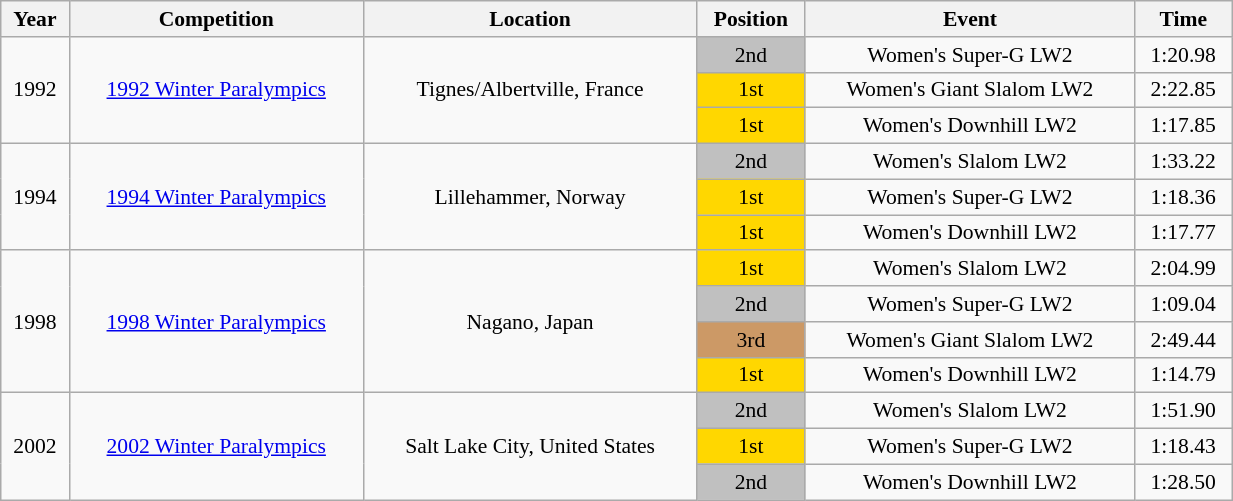<table class="wikitable" width=65% style="font-size:90%; text-align:center;">
<tr>
<th>Year</th>
<th>Competition</th>
<th>Location</th>
<th>Position</th>
<th>Event</th>
<th>Time</th>
</tr>
<tr>
<td rowspan=3>1992</td>
<td rowspan=3><a href='#'>1992 Winter Paralympics</a></td>
<td rowspan=3>Tignes/Albertville, France</td>
<td bgcolor=silver>2nd</td>
<td>Women's Super-G LW2</td>
<td>1:20.98</td>
</tr>
<tr>
<td bgcolor=gold>1st</td>
<td>Women's Giant Slalom LW2</td>
<td>2:22.85</td>
</tr>
<tr>
<td bgcolor=gold>1st</td>
<td>Women's Downhill LW2</td>
<td>1:17.85</td>
</tr>
<tr>
<td rowspan=3>1994</td>
<td rowspan=3><a href='#'>1994 Winter Paralympics</a></td>
<td rowspan=3>Lillehammer, Norway</td>
<td bgcolor=silver>2nd</td>
<td>Women's Slalom LW2</td>
<td>1:33.22</td>
</tr>
<tr>
<td bgcolor=gold>1st</td>
<td>Women's Super-G LW2</td>
<td>1:18.36</td>
</tr>
<tr>
<td bgcolor=gold>1st</td>
<td>Women's Downhill LW2</td>
<td>1:17.77</td>
</tr>
<tr>
<td rowspan=4>1998</td>
<td rowspan=4><a href='#'>1998 Winter Paralympics</a></td>
<td rowspan=4>Nagano, Japan</td>
<td bgcolor=gold>1st</td>
<td>Women's Slalom LW2</td>
<td>2:04.99</td>
</tr>
<tr>
<td bgcolor=silver>2nd</td>
<td>Women's Super-G LW2</td>
<td>1:09.04</td>
</tr>
<tr>
<td bgcolor=cc9966>3rd</td>
<td>Women's Giant Slalom LW2</td>
<td>2:49.44</td>
</tr>
<tr>
<td bgcolor=gold>1st</td>
<td>Women's Downhill LW2</td>
<td>1:14.79</td>
</tr>
<tr>
<td rowspan=3>2002</td>
<td rowspan=3><a href='#'>2002 Winter Paralympics</a></td>
<td rowspan=3>Salt Lake City, United States</td>
<td bgcolor=silver>2nd</td>
<td>Women's Slalom LW2</td>
<td>1:51.90</td>
</tr>
<tr>
<td bgcolor=gold>1st</td>
<td>Women's Super-G LW2</td>
<td>1:18.43</td>
</tr>
<tr>
<td bgcolor=silver>2nd</td>
<td>Women's Downhill LW2</td>
<td>1:28.50</td>
</tr>
</table>
